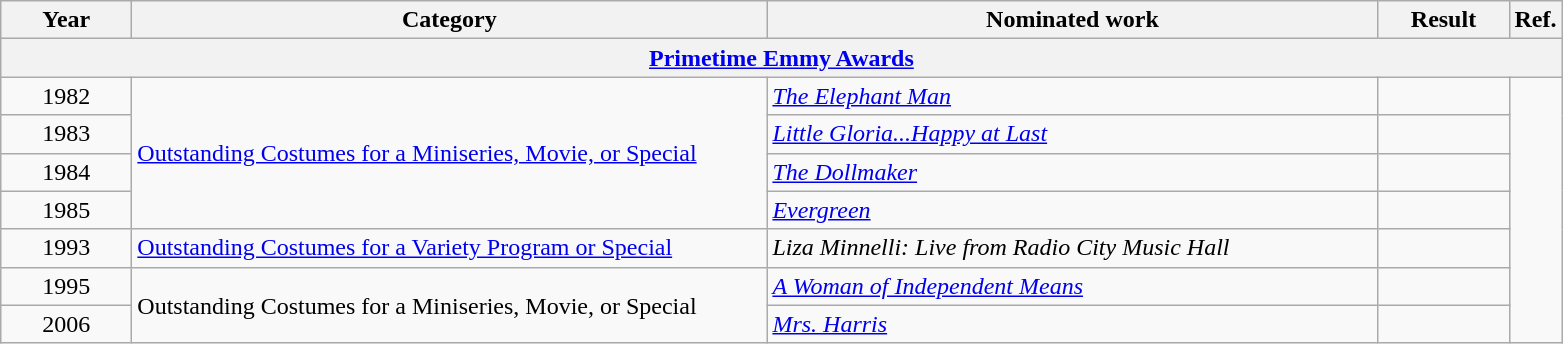<table class=wikitable>
<tr>
<th scope="col" style="width:5em;">Year</th>
<th scope="col" style="width:26em;">Category</th>
<th scope="col" style="width:25em;">Nominated work</th>
<th scope="col" style="width:5em;">Result</th>
<th>Ref.</th>
</tr>
<tr>
<th colspan="6"><a href='#'>Primetime Emmy Awards</a></th>
</tr>
<tr>
<td style="text-align:center;">1982</td>
<td rowspan="4"><a href='#'>Outstanding Costumes for a Miniseries, Movie, or Special</a></td>
<td><em><a href='#'>The Elephant Man</a></em></td>
<td></td>
<td rowspan="7" style="text-align:center;"></td>
</tr>
<tr>
<td style="text-align:center;">1983</td>
<td><em><a href='#'>Little Gloria...Happy at Last</a></em></td>
<td></td>
</tr>
<tr>
<td style="text-align:center;">1984</td>
<td><em><a href='#'>The Dollmaker</a></em></td>
<td></td>
</tr>
<tr>
<td style="text-align:center;">1985</td>
<td><em><a href='#'>Evergreen</a></em> </td>
<td></td>
</tr>
<tr>
<td style="text-align:center;">1993</td>
<td><a href='#'>Outstanding Costumes for a Variety Program or Special</a></td>
<td><em>Liza Minnelli: Live from Radio City Music Hall</em></td>
<td></td>
</tr>
<tr>
<td style="text-align:center;">1995</td>
<td rowspan="2">Outstanding Costumes for a Miniseries, Movie, or Special</td>
<td><em><a href='#'>A Woman of Independent Means</a></em> </td>
<td></td>
</tr>
<tr>
<td style="text-align:center;">2006</td>
<td><em><a href='#'>Mrs. Harris</a></em></td>
<td></td>
</tr>
</table>
